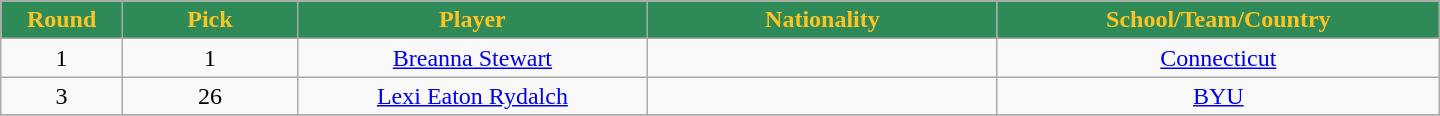<table class="wikitable" style="text-align: center; width:60em">
<tr>
<th style="background:#2E8B57; color:#FFC322;" width="2%">Round</th>
<th style="background:#2E8B57; color:#FFC322;" width="5%">Pick</th>
<th style="background:#2E8B57; color:#FFC322;" width="10%">Player</th>
<th style="background:#2E8B57; color:#FFC322;" width="10%">Nationality</th>
<th style="background:#2E8B57; color:#FFC322;" width="10%">School/Team/Country</th>
</tr>
<tr>
<td>1</td>
<td>1</td>
<td><a href='#'>Breanna Stewart</a></td>
<td></td>
<td><a href='#'>Connecticut</a></td>
</tr>
<tr>
<td>3</td>
<td>26</td>
<td><a href='#'>Lexi Eaton Rydalch</a></td>
<td></td>
<td><a href='#'>BYU</a></td>
</tr>
<tr>
</tr>
</table>
